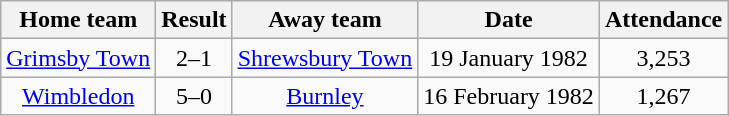<table class="wikitable" style="text-align: center">
<tr>
<th>Home team</th>
<th>Result</th>
<th>Away team</th>
<th>Date</th>
<th>Attendance</th>
</tr>
<tr>
<td><a href='#'>Grimsby Town</a></td>
<td>2–1</td>
<td><a href='#'>Shrewsbury Town</a></td>
<td>19 January 1982</td>
<td>3,253</td>
</tr>
<tr>
<td><a href='#'>Wimbledon</a></td>
<td>5–0</td>
<td><a href='#'>Burnley</a></td>
<td>16 February 1982</td>
<td>1,267</td>
</tr>
</table>
